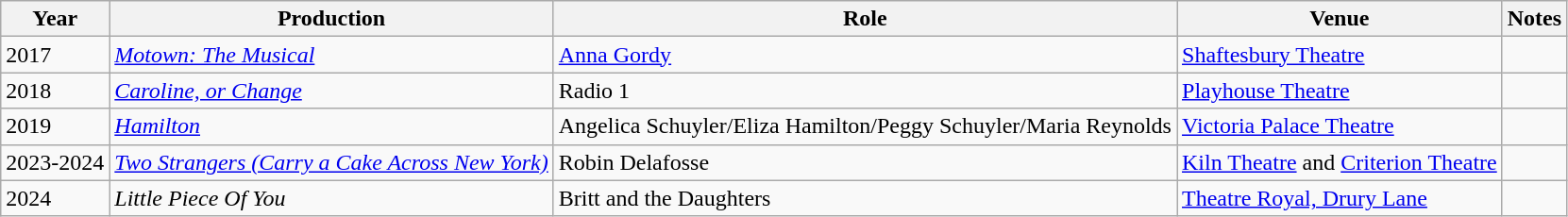<table class="wikitable">
<tr>
<th>Year</th>
<th>Production</th>
<th>Role</th>
<th>Venue</th>
<th>Notes</th>
</tr>
<tr>
<td>2017</td>
<td><em><a href='#'>Motown: The Musical</a></em></td>
<td><a href='#'>Anna Gordy</a></td>
<td><a href='#'>Shaftesbury Theatre</a></td>
<td></td>
</tr>
<tr>
<td>2018</td>
<td><em><a href='#'>Caroline, or Change</a></em></td>
<td>Radio 1</td>
<td><a href='#'>Playhouse Theatre</a></td>
<td></td>
</tr>
<tr>
<td>2019</td>
<td><em><a href='#'>Hamilton</a></em></td>
<td>Angelica Schuyler/Eliza Hamilton/Peggy Schuyler/Maria Reynolds</td>
<td><a href='#'>Victoria Palace Theatre</a></td>
<td></td>
</tr>
<tr>
<td>2023-2024</td>
<td><em><a href='#'>Two Strangers (Carry a Cake Across New York)</a></em></td>
<td>Robin Delafosse</td>
<td><a href='#'>Kiln Theatre</a> and <a href='#'>Criterion Theatre</a></td>
<td></td>
</tr>
<tr>
<td>2024</td>
<td><em>Little Piece Of You</em></td>
<td>Britt and the Daughters</td>
<td><a href='#'>Theatre Royal, Drury Lane</a></td>
<td></td>
</tr>
</table>
